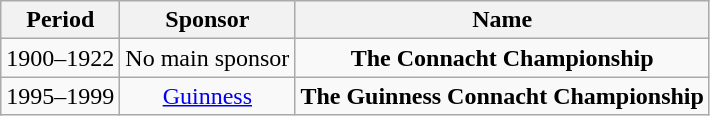<table class="wikitable" style="text-align:center;margin-left:1em">
<tr>
<th>Period</th>
<th>Sponsor</th>
<th>Name</th>
</tr>
<tr>
<td>1900–1922</td>
<td>No main sponsor</td>
<td><strong>The Connacht Championship</strong></td>
</tr>
<tr>
<td>1995–1999</td>
<td> <a href='#'>Guinness</a></td>
<td><strong>The Guinness Connacht Championship</strong></td>
</tr>
</table>
